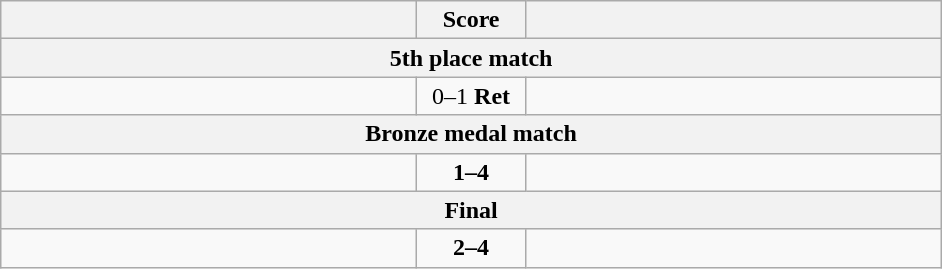<table class="wikitable" style="text-align: left;">
<tr>
<th align="right" width="270"></th>
<th width="65">Score</th>
<th align="left" width="270"></th>
</tr>
<tr>
<th colspan="3">5th place match</th>
</tr>
<tr>
<td></td>
<td align="center">0–1 <strong>Ret</strong></td>
<td><strong></strong></td>
</tr>
<tr>
<th colspan="3">Bronze medal match</th>
</tr>
<tr>
<td></td>
<td align=center><strong>1–4</strong></td>
<td><strong></strong></td>
</tr>
<tr>
<th colspan="3">Final</th>
</tr>
<tr>
<td></td>
<td align=center><strong>2–4</strong></td>
<td><strong></strong></td>
</tr>
</table>
